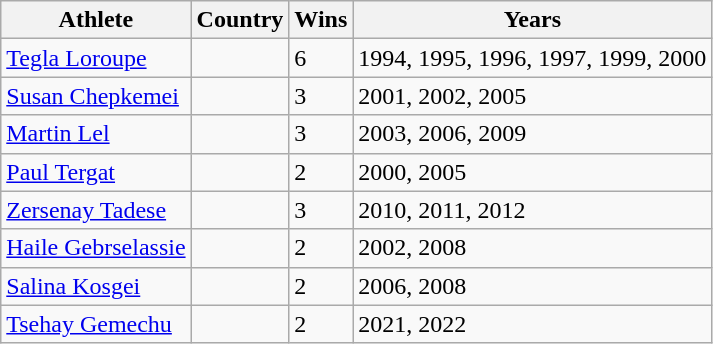<table class="wikitable sortable">
<tr>
<th>Athlete</th>
<th>Country</th>
<th>Wins</th>
<th>Years</th>
</tr>
<tr>
<td><a href='#'>Tegla Loroupe</a></td>
<td></td>
<td>6</td>
<td>1994, 1995, 1996, 1997, 1999, 2000</td>
</tr>
<tr>
<td><a href='#'>Susan Chepkemei</a></td>
<td></td>
<td>3</td>
<td>2001, 2002, 2005</td>
</tr>
<tr>
<td><a href='#'>Martin Lel</a></td>
<td></td>
<td>3</td>
<td>2003, 2006, 2009</td>
</tr>
<tr>
<td><a href='#'>Paul Tergat</a></td>
<td></td>
<td>2</td>
<td>2000, 2005</td>
</tr>
<tr>
<td><a href='#'>Zersenay Tadese</a></td>
<td></td>
<td>3</td>
<td>2010, 2011, 2012</td>
</tr>
<tr>
<td><a href='#'>Haile Gebrselassie</a></td>
<td></td>
<td>2</td>
<td>2002, 2008</td>
</tr>
<tr>
<td><a href='#'>Salina Kosgei</a></td>
<td></td>
<td>2</td>
<td>2006, 2008</td>
</tr>
<tr>
<td><a href='#'>Tsehay Gemechu</a></td>
<td></td>
<td>2</td>
<td>2021, 2022</td>
</tr>
</table>
